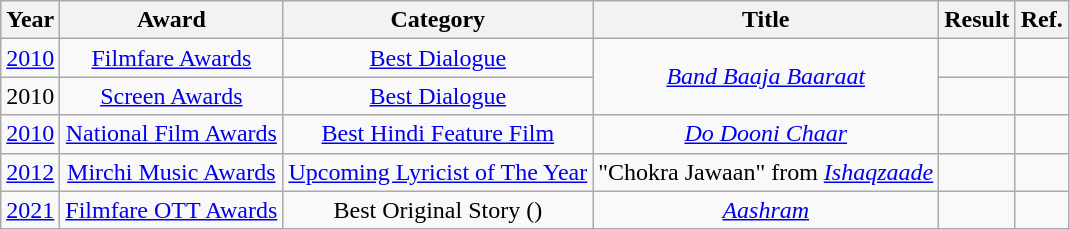<table class="wikitable" style="text-align:center;">
<tr>
<th>Year</th>
<th>Award</th>
<th>Category</th>
<th>Title</th>
<th>Result</th>
<th>Ref.</th>
</tr>
<tr>
<td><a href='#'>2010</a></td>
<td><a href='#'>Filmfare Awards</a></td>
<td><a href='#'>Best Dialogue</a></td>
<td rowspan="2"><em><a href='#'>Band Baaja Baaraat</a></em></td>
<td></td>
<td></td>
</tr>
<tr>
<td>2010</td>
<td><a href='#'>Screen Awards</a></td>
<td><a href='#'>Best Dialogue</a></td>
<td></td>
<td></td>
</tr>
<tr>
<td><a href='#'>2010</a></td>
<td><a href='#'>National Film Awards</a></td>
<td><a href='#'>Best Hindi Feature Film</a></td>
<td><em><a href='#'>Do Dooni Chaar</a></em></td>
<td></td>
<td></td>
</tr>
<tr>
<td><a href='#'>2012</a></td>
<td><a href='#'>Mirchi Music Awards</a></td>
<td><a href='#'>Upcoming Lyricist of The Year</a></td>
<td>"Chokra Jawaan" from <em><a href='#'>Ishaqzaade</a></em></td>
<td></td>
<td></td>
</tr>
<tr>
<td><a href='#'>2021</a></td>
<td><a href='#'>Filmfare OTT Awards</a></td>
<td>Best Original Story ()</td>
<td><em><a href='#'>Aashram</a></em></td>
<td></td>
<td></td>
</tr>
</table>
